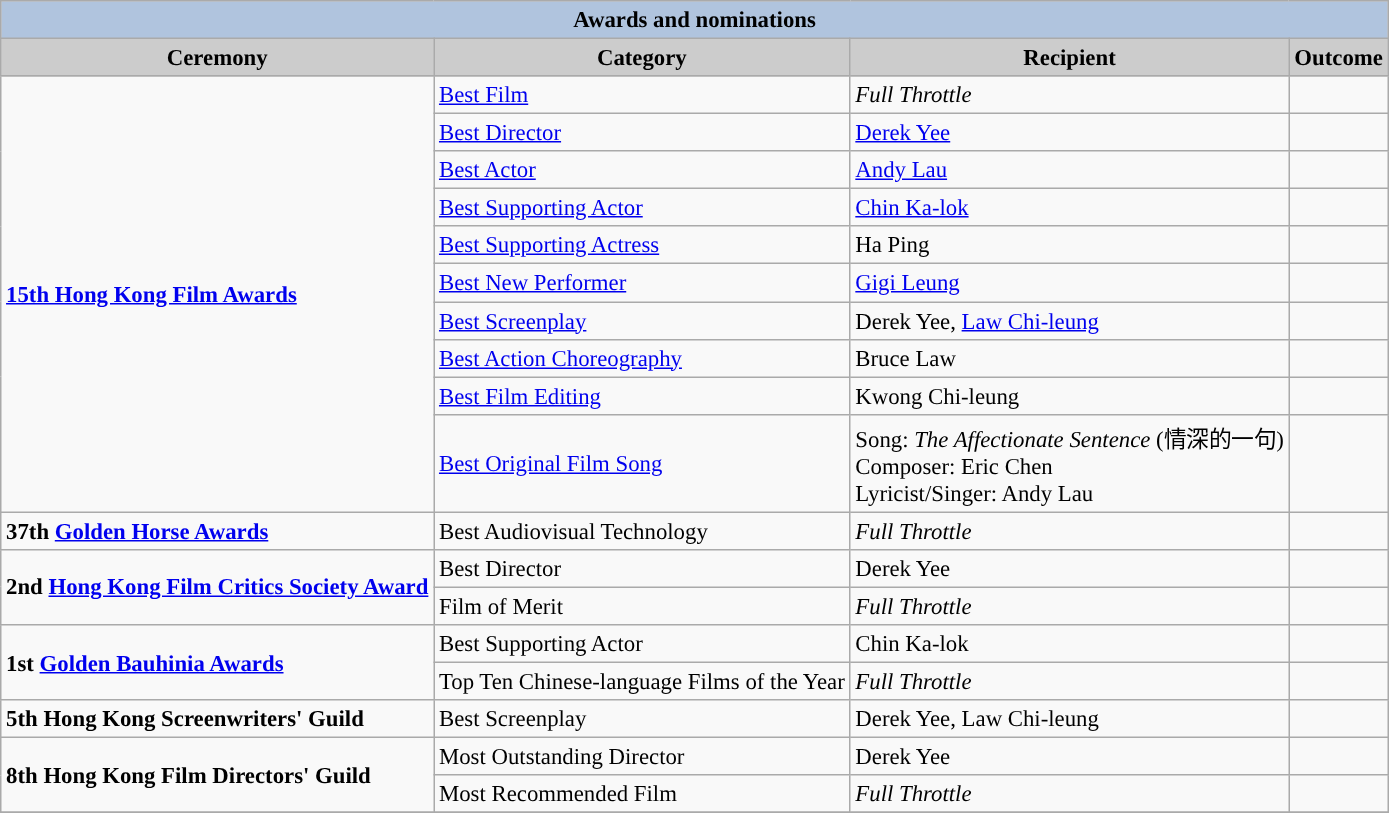<table class="wikitable" style="font-size:95%;" ;>
<tr style="background:#ccc; text-align:center;">
<th colspan="4" style="background: LightSteelBlue;">Awards and nominations</th>
</tr>
<tr style="background:#ccc; text-align:center;">
<th style="background:#ccc">Ceremony</th>
<th style="background:#ccc">Category</th>
<th style="background:#ccc">Recipient</th>
<th style="background:#ccc">Outcome</th>
</tr>
<tr>
<td rowspan=10><strong><a href='#'>15th Hong Kong Film Awards</a></strong></td>
<td><a href='#'>Best Film</a></td>
<td><em>Full Throttle</em></td>
<td></td>
</tr>
<tr>
<td><a href='#'>Best Director</a></td>
<td><a href='#'>Derek Yee</a></td>
<td></td>
</tr>
<tr>
<td><a href='#'>Best Actor</a></td>
<td><a href='#'>Andy Lau</a></td>
<td></td>
</tr>
<tr>
<td><a href='#'>Best Supporting Actor</a></td>
<td><a href='#'>Chin Ka-lok</a></td>
<td></td>
</tr>
<tr>
<td><a href='#'>Best Supporting Actress</a></td>
<td>Ha Ping</td>
<td></td>
</tr>
<tr>
<td><a href='#'>Best New Performer</a></td>
<td><a href='#'>Gigi Leung</a></td>
<td></td>
</tr>
<tr>
<td><a href='#'>Best Screenplay</a></td>
<td>Derek Yee, <a href='#'>Law Chi-leung</a></td>
<td></td>
</tr>
<tr>
<td><a href='#'>Best Action Choreography</a></td>
<td>Bruce Law</td>
<td></td>
</tr>
<tr>
<td><a href='#'>Best Film Editing</a></td>
<td>Kwong Chi-leung</td>
<td></td>
</tr>
<tr>
<td><a href='#'>Best Original Film Song</a></td>
<td>Song: <em>The Affectionate Sentence</em> (情深的一句)<br>Composer: Eric Chen
<br>Lyricist/Singer: Andy Lau</td>
<td></td>
</tr>
<tr>
<td><strong>37th <a href='#'>Golden Horse Awards</a></strong></td>
<td>Best Audiovisual Technology</td>
<td><em>Full Throttle</em></td>
<td></td>
</tr>
<tr>
<td rowspan=2><strong>2nd <a href='#'>Hong Kong Film Critics Society Award</a></strong></td>
<td>Best Director</td>
<td>Derek Yee</td>
<td></td>
</tr>
<tr>
<td>Film of Merit</td>
<td><em>Full Throttle</em></td>
<td></td>
</tr>
<tr>
<td rowspan=2><strong>1st <a href='#'>Golden Bauhinia Awards</a></strong></td>
<td>Best Supporting Actor</td>
<td>Chin Ka-lok</td>
<td></td>
</tr>
<tr>
<td>Top Ten Chinese-language Films of the Year</td>
<td><em>Full Throttle</em></td>
<td></td>
</tr>
<tr>
<td><strong>5th Hong Kong Screenwriters' Guild</strong></td>
<td>Best Screenplay</td>
<td>Derek Yee, Law Chi-leung</td>
<td></td>
</tr>
<tr>
<td rowspan=2><strong>8th Hong Kong Film Directors' Guild</strong></td>
<td>Most Outstanding Director</td>
<td>Derek Yee</td>
<td></td>
</tr>
<tr>
<td>Most Recommended Film</td>
<td><em>Full Throttle</em></td>
<td></td>
</tr>
<tr>
</tr>
</table>
